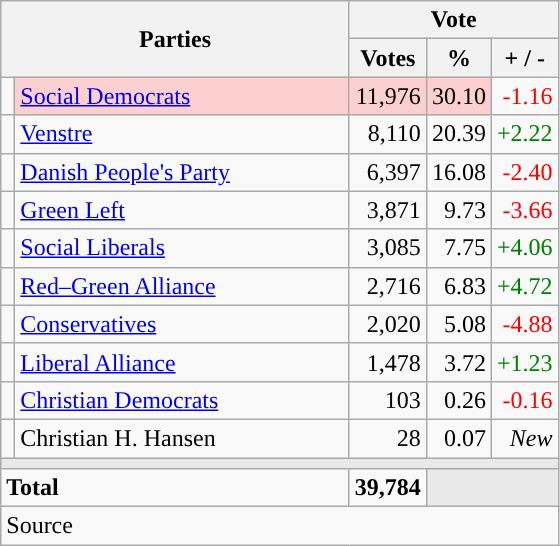<table class="wikitable" style="text-align:right;">
<tr>
<th style="text-align:centre;" rowspan="2" colspan="2" width="225">Parties</th>
<th colspan="3">Vote</th>
</tr>
<tr>
<th width="15">Votes</th>
<th width="15">%</th>
<th width="15">+ / -</th>
</tr>
<tr>
<td width="2" style="color:inherit;background:"></td>
<td bgcolor=#fbd0ce  align="left"><a href='#'>Social Democrats</a></td>
<td bgcolor=#fbd0ce>11,976</td>
<td bgcolor=#fbd0ce>30.10</td>
<td style=color:red;>-1.16</td>
</tr>
<tr>
<td width="2" style="color:inherit;background:"></td>
<td align="left"><a href='#'>Venstre</a></td>
<td>8,110</td>
<td>20.39</td>
<td style=color:green;>+2.22</td>
</tr>
<tr>
<td width="2" style="color:inherit;background:"></td>
<td align="left"><a href='#'>Danish People's Party</a></td>
<td>6,397</td>
<td>16.08</td>
<td style=color:red;>-2.40</td>
</tr>
<tr>
<td width="2" style="color:inherit;background:"></td>
<td align="left"><a href='#'>Green Left</a></td>
<td>3,871</td>
<td>9.73</td>
<td style=color:red;>-3.66</td>
</tr>
<tr>
<td width="2" style="color:inherit;background:"></td>
<td align="left"><a href='#'>Social Liberals</a></td>
<td>3,085</td>
<td>7.75</td>
<td style=color:green;>+4.06</td>
</tr>
<tr>
<td width="2" style="color:inherit;background:"></td>
<td align="left"><a href='#'>Red–Green Alliance</a></td>
<td>2,716</td>
<td>6.83</td>
<td style=color:green;>+4.72</td>
</tr>
<tr>
<td width="2" style="color:inherit;background:"></td>
<td align="left"><a href='#'>Conservatives</a></td>
<td>2,020</td>
<td>5.08</td>
<td style=color:red;>-4.88</td>
</tr>
<tr>
<td width="2" style="color:inherit;background:"></td>
<td align="left"><a href='#'>Liberal Alliance</a></td>
<td>1,478</td>
<td>3.72</td>
<td style=color:green;>+1.23</td>
</tr>
<tr>
<td width="2" style="color:inherit;background:"></td>
<td align="left"><a href='#'>Christian Democrats</a></td>
<td>103</td>
<td>0.26</td>
<td style=color:red;>-0.16</td>
</tr>
<tr>
<td width="2" style="color:inherit;background:"></td>
<td align="left">Christian H. Hansen</td>
<td>28</td>
<td>0.07</td>
<td><em>New</em></td>
</tr>
<tr>
<td colspan="7" bgcolor="#E9E9E9"></td>
</tr>
<tr>
<td align="left" colspan="2"><strong>Total</strong></td>
<td><strong>39,784</strong></td>
<td bgcolor="#E9E9E9" colspan="2"></td>
</tr>
<tr>
<td align="left" colspan="6">Source</td>
</tr>
</table>
